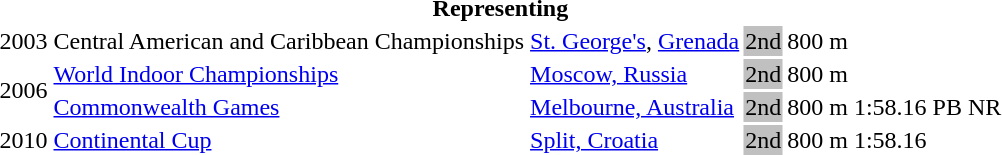<table>
<tr>
<th colspan="6">Representing </th>
</tr>
<tr>
<td>2003</td>
<td>Central American and Caribbean Championships</td>
<td><a href='#'>St. George's</a>, <a href='#'>Grenada</a></td>
<td bgcolor="silver">2nd</td>
<td>800 m</td>
<td></td>
</tr>
<tr>
<td rowspan=2>2006</td>
<td><a href='#'>World Indoor Championships</a></td>
<td><a href='#'>Moscow, Russia</a></td>
<td bgcolor="silver">2nd</td>
<td>800 m</td>
<td></td>
</tr>
<tr>
<td><a href='#'>Commonwealth Games</a></td>
<td><a href='#'>Melbourne, Australia</a></td>
<td bgcolor="silver">2nd</td>
<td>800 m</td>
<td>1:58.16 PB NR</td>
</tr>
<tr>
<td>2010</td>
<td><a href='#'>Continental Cup</a></td>
<td><a href='#'>Split, Croatia</a></td>
<td bgcolor="silver" align="center">2nd</td>
<td>800 m</td>
<td>1:58.16</td>
</tr>
</table>
